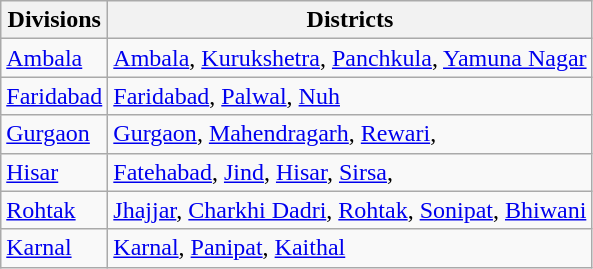<table class="wikitable sortable" style="text-align: left;">
<tr>
<th>Divisions</th>
<th>Districts</th>
</tr>
<tr>
<td><a href='#'>Ambala</a></td>
<td><a href='#'>Ambala</a>, <a href='#'>Kurukshetra</a>, <a href='#'>Panchkula</a>, <a href='#'>Yamuna Nagar</a></td>
</tr>
<tr>
<td><a href='#'>Faridabad</a></td>
<td><a href='#'>Faridabad</a>, <a href='#'>Palwal</a>, <a href='#'>Nuh</a></td>
</tr>
<tr>
<td><a href='#'>Gurgaon</a></td>
<td><a href='#'>Gurgaon</a>, <a href='#'>Mahendragarh</a>, <a href='#'>Rewari</a>,</td>
</tr>
<tr>
<td><a href='#'>Hisar</a></td>
<td><a href='#'>Fatehabad</a>, <a href='#'>Jind</a>, <a href='#'>Hisar</a>, <a href='#'>Sirsa</a>,</td>
</tr>
<tr>
<td><a href='#'>Rohtak</a></td>
<td><a href='#'>Jhajjar</a>, <a href='#'>Charkhi Dadri</a>, <a href='#'>Rohtak</a>, <a href='#'>Sonipat</a>, <a href='#'>Bhiwani</a></td>
</tr>
<tr>
<td><a href='#'>Karnal</a></td>
<td><a href='#'>Karnal</a>, <a href='#'>Panipat</a>, <a href='#'>Kaithal</a></td>
</tr>
</table>
